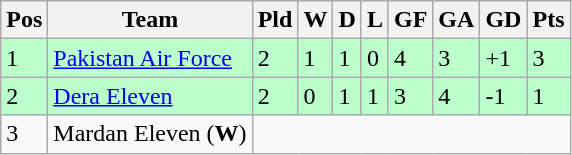<table class="wikitable">
<tr>
<th>Pos</th>
<th>Team</th>
<th>Pld</th>
<th>W</th>
<th>D</th>
<th>L</th>
<th>GF</th>
<th>GA</th>
<th>GD</th>
<th>Pts</th>
</tr>
<tr style="background:#bfc">
<td>1</td>
<td><a href='#'>Pakistan Air Force</a></td>
<td>2</td>
<td>1</td>
<td>1</td>
<td>0</td>
<td>4</td>
<td>3</td>
<td>+1</td>
<td>3</td>
</tr>
<tr style="background:#bfc">
<td>2</td>
<td><a href='#'>Dera Eleven</a></td>
<td>2</td>
<td>0</td>
<td>1</td>
<td>1</td>
<td>3</td>
<td>4</td>
<td>-1</td>
<td>1</td>
</tr>
<tr>
<td>3</td>
<td>Mardan Eleven (<strong>W</strong>)</td>
<td colspan="8"></td>
</tr>
</table>
